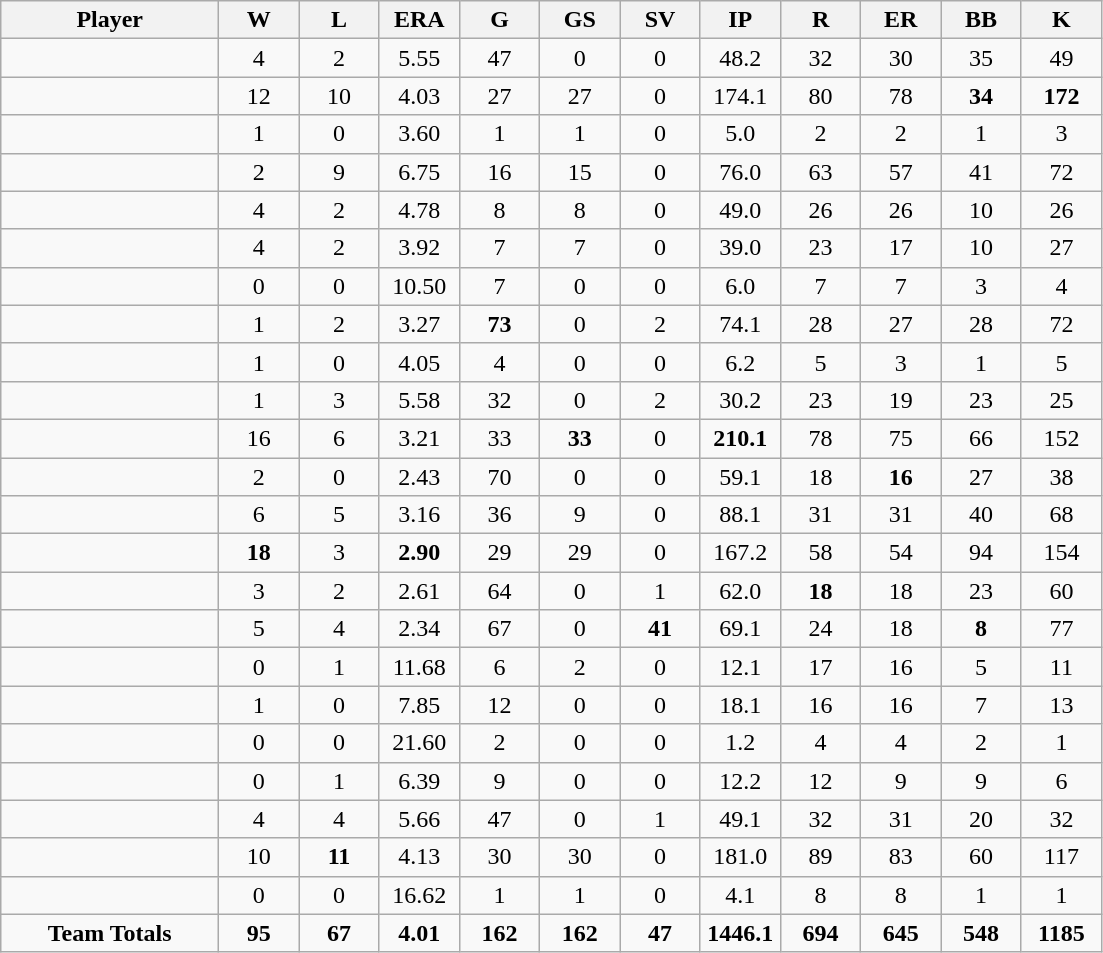<table class="wikitable sortable">
<tr>
<th style="width:19%;">Player</th>
<th style="width:7%;">W</th>
<th style="width:7%;">L</th>
<th style="width:7%;">ERA</th>
<th style="width:7%;">G</th>
<th style="width:7%;">GS</th>
<th style="width:7%;">SV</th>
<th style="width:7%;">IP</th>
<th style="width:7%;">R</th>
<th style="width:7%;">ER</th>
<th style="width:7%;">BB</th>
<th style="width:7%;">K</th>
</tr>
<tr style="text-align:center;">
<td></td>
<td>4</td>
<td>2</td>
<td>5.55</td>
<td>47</td>
<td>0</td>
<td>0</td>
<td>48.2</td>
<td>32</td>
<td>30</td>
<td>35</td>
<td>49</td>
</tr>
<tr style="text-align:center;">
<td></td>
<td>12</td>
<td>10</td>
<td>4.03</td>
<td>27</td>
<td>27</td>
<td>0</td>
<td>174.1</td>
<td>80</td>
<td>78</td>
<td><strong>34</strong></td>
<td><strong>172</strong></td>
</tr>
<tr style="text-align:center;">
<td></td>
<td>1</td>
<td>0</td>
<td>3.60</td>
<td>1</td>
<td>1</td>
<td>0</td>
<td>5.0</td>
<td>2</td>
<td>2</td>
<td>1</td>
<td>3</td>
</tr>
<tr style="text-align:center;">
<td></td>
<td>2</td>
<td>9</td>
<td>6.75</td>
<td>16</td>
<td>15</td>
<td>0</td>
<td>76.0</td>
<td>63</td>
<td>57</td>
<td>41</td>
<td>72</td>
</tr>
<tr style="text-align:center;">
<td></td>
<td>4</td>
<td>2</td>
<td>4.78</td>
<td>8</td>
<td>8</td>
<td>0</td>
<td>49.0</td>
<td>26</td>
<td>26</td>
<td>10</td>
<td>26</td>
</tr>
<tr style="text-align:center;">
<td></td>
<td>4</td>
<td>2</td>
<td>3.92</td>
<td>7</td>
<td>7</td>
<td>0</td>
<td>39.0</td>
<td>23</td>
<td>17</td>
<td>10</td>
<td>27</td>
</tr>
<tr style="text-align:center;">
<td></td>
<td>0</td>
<td>0</td>
<td>10.50</td>
<td>7</td>
<td>0</td>
<td>0</td>
<td>6.0</td>
<td>7</td>
<td>7</td>
<td>3</td>
<td>4</td>
</tr>
<tr style="text-align:center;">
<td></td>
<td>1</td>
<td>2</td>
<td>3.27</td>
<td><strong>73</strong></td>
<td>0</td>
<td>2</td>
<td>74.1</td>
<td>28</td>
<td>27</td>
<td>28</td>
<td>72</td>
</tr>
<tr style="text-align:center;">
<td></td>
<td>1</td>
<td>0</td>
<td>4.05</td>
<td>4</td>
<td>0</td>
<td>0</td>
<td>6.2</td>
<td>5</td>
<td>3</td>
<td>1</td>
<td>5</td>
</tr>
<tr style="text-align:center;">
<td></td>
<td>1</td>
<td>3</td>
<td>5.58</td>
<td>32</td>
<td>0</td>
<td>2</td>
<td>30.2</td>
<td>23</td>
<td>19</td>
<td>23</td>
<td>25</td>
</tr>
<tr style="text-align:center;">
<td></td>
<td>16</td>
<td>6</td>
<td>3.21</td>
<td>33</td>
<td><strong>33</strong></td>
<td>0</td>
<td><strong>210.1</strong></td>
<td>78</td>
<td>75</td>
<td>66</td>
<td>152</td>
</tr>
<tr style="text-align:center;">
<td></td>
<td>2</td>
<td>0</td>
<td>2.43</td>
<td>70</td>
<td>0</td>
<td>0</td>
<td>59.1</td>
<td>18</td>
<td><strong>16</strong></td>
<td>27</td>
<td>38</td>
</tr>
<tr style="text-align:center;">
<td></td>
<td>6</td>
<td>5</td>
<td>3.16</td>
<td>36</td>
<td>9</td>
<td>0</td>
<td>88.1</td>
<td>31</td>
<td>31</td>
<td>40</td>
<td>68</td>
</tr>
<tr style="text-align:center;">
<td></td>
<td><strong>18</strong></td>
<td>3</td>
<td><strong>2.90</strong></td>
<td>29</td>
<td>29</td>
<td>0</td>
<td>167.2</td>
<td>58</td>
<td>54</td>
<td>94</td>
<td>154</td>
</tr>
<tr style="text-align:center;">
<td></td>
<td>3</td>
<td>2</td>
<td>2.61</td>
<td>64</td>
<td>0</td>
<td>1</td>
<td>62.0</td>
<td><strong>18</strong></td>
<td>18</td>
<td>23</td>
<td>60</td>
</tr>
<tr style="text-align:center;">
<td></td>
<td>5</td>
<td>4</td>
<td>2.34</td>
<td>67</td>
<td>0</td>
<td><strong>41</strong></td>
<td>69.1</td>
<td>24</td>
<td>18</td>
<td><strong>8</strong></td>
<td>77</td>
</tr>
<tr style="text-align:center;">
<td></td>
<td>0</td>
<td>1</td>
<td>11.68</td>
<td>6</td>
<td>2</td>
<td>0</td>
<td>12.1</td>
<td>17</td>
<td>16</td>
<td>5</td>
<td>11</td>
</tr>
<tr style="text-align:center;">
<td></td>
<td>1</td>
<td>0</td>
<td>7.85</td>
<td>12</td>
<td>0</td>
<td>0</td>
<td>18.1</td>
<td>16</td>
<td>16</td>
<td>7</td>
<td>13</td>
</tr>
<tr style="text-align:center;">
<td></td>
<td>0</td>
<td>0</td>
<td>21.60</td>
<td>2</td>
<td>0</td>
<td>0</td>
<td>1.2</td>
<td>4</td>
<td>4</td>
<td>2</td>
<td>1</td>
</tr>
<tr style="text-align:center;">
<td></td>
<td>0</td>
<td>1</td>
<td>6.39</td>
<td>9</td>
<td>0</td>
<td>0</td>
<td>12.2</td>
<td>12</td>
<td>9</td>
<td>9</td>
<td>6</td>
</tr>
<tr style="text-align:center;">
<td></td>
<td>4</td>
<td>4</td>
<td>5.66</td>
<td>47</td>
<td>0</td>
<td>1</td>
<td>49.1</td>
<td>32</td>
<td>31</td>
<td>20</td>
<td>32</td>
</tr>
<tr style="text-align:center;">
<td></td>
<td>10</td>
<td><strong>11</strong></td>
<td>4.13</td>
<td>30</td>
<td>30</td>
<td>0</td>
<td>181.0</td>
<td>89</td>
<td>83</td>
<td>60</td>
<td>117</td>
</tr>
<tr style="text-align:center;">
<td></td>
<td>0</td>
<td>0</td>
<td>16.62</td>
<td>1</td>
<td>1</td>
<td>0</td>
<td>4.1</td>
<td>8</td>
<td>8</td>
<td>1</td>
<td>1</td>
</tr>
<tr style="text-align:center;" class="unsortable">
<td><strong>Team Totals</strong></td>
<td><strong>95</strong></td>
<td><strong>67</strong></td>
<td><strong>4.01</strong></td>
<td><strong>162</strong></td>
<td><strong>162</strong></td>
<td><strong>47</strong></td>
<td><strong>1446.1</strong></td>
<td><strong>694</strong></td>
<td><strong>645</strong></td>
<td><strong>548</strong></td>
<td><strong>1185</strong></td>
</tr>
</table>
